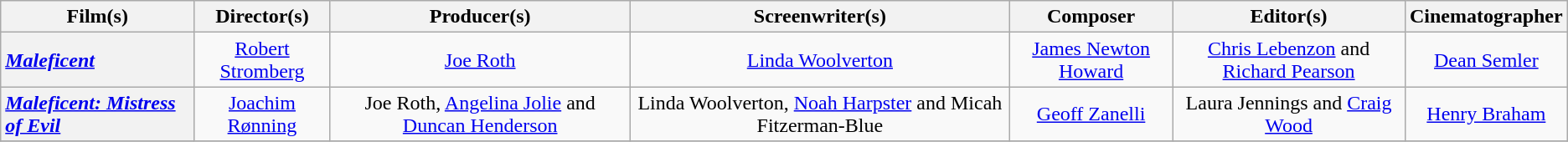<table class="wikitable" style="text-align:center;">
<tr>
<th>Film(s)</th>
<th>Director(s)</th>
<th>Producer(s)</th>
<th>Screenwriter(s)</th>
<th>Composer</th>
<th>Editor(s)</th>
<th>Cinematographer</th>
</tr>
<tr>
<th style="text-align:left"><em><a href='#'>Maleficent</a></em></th>
<td><a href='#'>Robert Stromberg</a></td>
<td><a href='#'>Joe Roth</a></td>
<td><a href='#'>Linda Woolverton</a></td>
<td><a href='#'>James Newton Howard</a></td>
<td><a href='#'>Chris Lebenzon</a> and <a href='#'>Richard Pearson</a></td>
<td><a href='#'>Dean Semler</a></td>
</tr>
<tr>
<th style="text-align:left"><em><a href='#'>Maleficent: Mistress of Evil</a></em></th>
<td><a href='#'>Joachim Rønning</a></td>
<td>Joe Roth, <a href='#'>Angelina Jolie</a> and <a href='#'>Duncan Henderson</a></td>
<td>Linda Woolverton, <a href='#'>Noah Harpster</a> and Micah Fitzerman-Blue</td>
<td><a href='#'>Geoff Zanelli</a></td>
<td>Laura Jennings and <a href='#'>Craig Wood</a></td>
<td><a href='#'>Henry Braham</a></td>
</tr>
<tr>
</tr>
</table>
